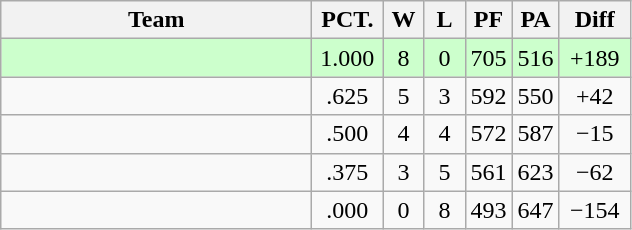<table class=wikitable style="text-align:center">
<tr>
<th width=200>Team</th>
<th width=40>PCT.</th>
<th width=20>W</th>
<th width=20>L</th>
<th width=20>PF</th>
<th width=20>PA</th>
<th width=40>Diff</th>
</tr>
<tr bgcolor=ccffcc>
<td style="text-align:left"></td>
<td>1.000</td>
<td>8</td>
<td>0</td>
<td>705</td>
<td>516</td>
<td>+189</td>
</tr>
<tr>
<td style="text-align:left"></td>
<td>.625</td>
<td>5</td>
<td>3</td>
<td>592</td>
<td>550</td>
<td>+42</td>
</tr>
<tr>
<td style="text-align:left"></td>
<td>.500</td>
<td>4</td>
<td>4</td>
<td>572</td>
<td>587</td>
<td>−15</td>
</tr>
<tr>
<td style="text-align:left"></td>
<td>.375</td>
<td>3</td>
<td>5</td>
<td>561</td>
<td>623</td>
<td>−62</td>
</tr>
<tr>
<td style="text-align:left"></td>
<td>.000</td>
<td>0</td>
<td>8</td>
<td>493</td>
<td>647</td>
<td>−154</td>
</tr>
</table>
